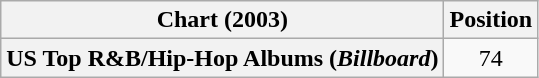<table class="wikitable plainrowheaders" style="text-align:center">
<tr>
<th scope="col">Chart (2003)</th>
<th scope="col">Position</th>
</tr>
<tr>
<th scope="row">US Top R&B/Hip-Hop Albums (<em>Billboard</em>)</th>
<td>74</td>
</tr>
</table>
